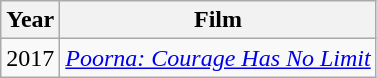<table class="wikitable">
<tr>
<th>Year</th>
<th>Film</th>
</tr>
<tr>
<td>2017</td>
<td><em><a href='#'>Poorna: Courage Has No Limit</a></em></td>
</tr>
</table>
